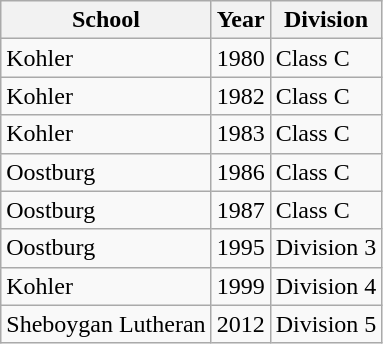<table class="wikitable">
<tr>
<th>School</th>
<th>Year</th>
<th>Division</th>
</tr>
<tr>
<td>Kohler</td>
<td>1980</td>
<td>Class C</td>
</tr>
<tr>
<td>Kohler</td>
<td>1982</td>
<td>Class C</td>
</tr>
<tr>
<td>Kohler</td>
<td>1983</td>
<td>Class C</td>
</tr>
<tr>
<td>Oostburg</td>
<td>1986</td>
<td>Class C</td>
</tr>
<tr>
<td>Oostburg</td>
<td>1987</td>
<td>Class C</td>
</tr>
<tr>
<td>Oostburg</td>
<td>1995</td>
<td>Division 3</td>
</tr>
<tr>
<td>Kohler</td>
<td>1999</td>
<td>Division 4</td>
</tr>
<tr>
<td>Sheboygan Lutheran</td>
<td>2012</td>
<td>Division 5</td>
</tr>
</table>
